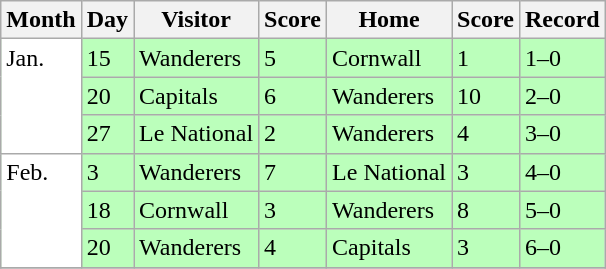<table class="wikitable">
<tr>
<th>Month</th>
<th>Day</th>
<th>Visitor</th>
<th>Score</th>
<th>Home</th>
<th>Score</th>
<th>Record</th>
</tr>
<tr bgcolor="#bbffbb">
<td rowspan=3 valign=top bgcolor="white">Jan.</td>
<td>15</td>
<td>Wanderers</td>
<td>5</td>
<td>Cornwall</td>
<td>1</td>
<td>1–0</td>
</tr>
<tr bgcolor="#bbffbb">
<td>20</td>
<td>Capitals</td>
<td>6</td>
<td>Wanderers</td>
<td>10</td>
<td>2–0</td>
</tr>
<tr bgcolor="#bbffbb">
<td>27</td>
<td>Le National</td>
<td>2</td>
<td>Wanderers</td>
<td>4</td>
<td>3–0</td>
</tr>
<tr bgcolor="#bbffbb">
<td rowspan=3 valign=top bgcolor="white">Feb.</td>
<td>3</td>
<td>Wanderers</td>
<td>7</td>
<td>Le National</td>
<td>3</td>
<td>4–0</td>
</tr>
<tr bgcolor="#bbffbb">
<td>18</td>
<td>Cornwall</td>
<td>3</td>
<td>Wanderers</td>
<td>8</td>
<td>5–0</td>
</tr>
<tr bgcolor="#bbffbb">
<td>20</td>
<td>Wanderers</td>
<td>4</td>
<td>Capitals</td>
<td>3</td>
<td>6–0</td>
</tr>
<tr>
</tr>
</table>
